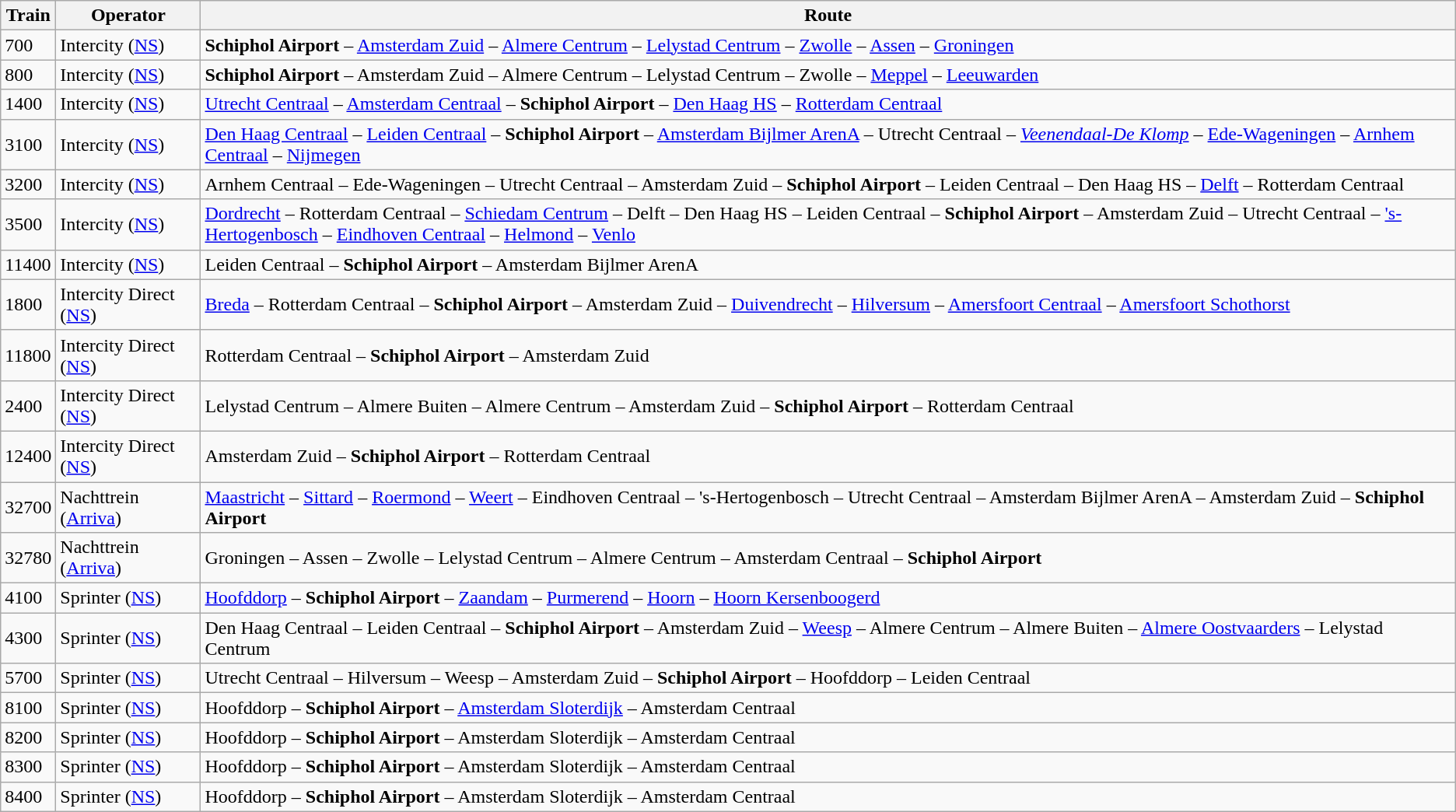<table class="wikitable">
<tr>
<th>Train</th>
<th>Operator</th>
<th>Route</th>
</tr>
<tr>
<td>700</td>
<td>Intercity (<a href='#'>NS</a>)</td>
<td><strong>Schiphol Airport</strong> – <a href='#'>Amsterdam Zuid</a> – <a href='#'>Almere Centrum</a> – <a href='#'>Lelystad Centrum</a> – <a href='#'>Zwolle</a> – <a href='#'>Assen</a> – <a href='#'>Groningen</a></td>
</tr>
<tr>
<td>800</td>
<td>Intercity (<a href='#'>NS</a>)</td>
<td><strong>Schiphol Airport</strong> – Amsterdam Zuid – Almere Centrum – Lelystad Centrum – Zwolle – <a href='#'>Meppel</a> – <a href='#'>Leeuwarden</a></td>
</tr>
<tr>
<td>1400</td>
<td>Intercity (<a href='#'>NS</a>)</td>
<td><a href='#'>Utrecht Centraal</a> – <a href='#'>Amsterdam Centraal</a> – <strong>Schiphol Airport</strong> – <a href='#'>Den Haag HS</a> – <a href='#'>Rotterdam Centraal</a></td>
</tr>
<tr>
<td>3100</td>
<td>Intercity (<a href='#'>NS</a>)</td>
<td><a href='#'>Den Haag Centraal</a> – <a href='#'>Leiden Centraal</a> – <strong>Schiphol Airport</strong> – <a href='#'>Amsterdam Bijlmer ArenA</a> – Utrecht Centraal – <em><a href='#'>Veenendaal-De Klomp</a> –</em> <a href='#'>Ede-Wageningen</a> – <a href='#'>Arnhem Centraal</a> – <a href='#'>Nijmegen</a></td>
</tr>
<tr>
<td>3200</td>
<td>Intercity (<a href='#'>NS</a>)</td>
<td>Arnhem Centraal – Ede-Wageningen – Utrecht Centraal – Amsterdam Zuid – <strong>Schiphol Airport</strong> – Leiden Centraal – Den Haag HS – <a href='#'>Delft</a> – Rotterdam Centraal</td>
</tr>
<tr>
<td>3500</td>
<td>Intercity (<a href='#'>NS</a>)</td>
<td><a href='#'>Dordrecht</a> – Rotterdam Centraal – <a href='#'>Schiedam Centrum</a> – Delft – Den Haag HS – Leiden Centraal – <strong>Schiphol Airport</strong> – Amsterdam Zuid – Utrecht Centraal – <a href='#'>'s-Hertogenbosch</a> – <a href='#'>Eindhoven Centraal</a> – <a href='#'>Helmond</a> – <a href='#'>Venlo</a></td>
</tr>
<tr>
<td>11400</td>
<td>Intercity (<a href='#'>NS</a>)</td>
<td>Leiden Centraal – <strong>Schiphol Airport</strong> – Amsterdam Bijlmer ArenA</td>
</tr>
<tr>
<td>1800</td>
<td>Intercity Direct (<a href='#'>NS</a>)</td>
<td><a href='#'>Breda</a> – Rotterdam Centraal – <strong>Schiphol Airport</strong> – Amsterdam Zuid – <a href='#'>Duivendrecht</a> – <a href='#'>Hilversum</a> – <a href='#'>Amersfoort Centraal</a> – <a href='#'>Amersfoort Schothorst</a></td>
</tr>
<tr>
<td>11800</td>
<td>Intercity Direct (<a href='#'>NS</a>)</td>
<td>Rotterdam Centraal – <strong>Schiphol Airport</strong> – Amsterdam Zuid</td>
</tr>
<tr>
<td>2400</td>
<td>Intercity Direct (<a href='#'>NS</a>)</td>
<td>Lelystad Centrum – Almere Buiten – Almere Centrum – Amsterdam Zuid – <strong>Schiphol Airport</strong> – Rotterdam Centraal</td>
</tr>
<tr>
<td>12400</td>
<td>Intercity Direct (<a href='#'>NS</a>)</td>
<td>Amsterdam Zuid – <strong>Schiphol Airport</strong> – Rotterdam Centraal</td>
</tr>
<tr>
<td>32700</td>
<td>Nachttrein (<a href='#'>Arriva</a>)</td>
<td><a href='#'>Maastricht</a> – <a href='#'>Sittard</a> – <a href='#'>Roermond</a> – <a href='#'>Weert</a> – Eindhoven Centraal – 's-Hertogenbosch – Utrecht Centraal – Amsterdam Bijlmer ArenA – Amsterdam Zuid – <strong>Schiphol Airport</strong></td>
</tr>
<tr>
<td>32780</td>
<td>Nachttrein (<a href='#'>Arriva</a>)</td>
<td>Groningen – Assen – Zwolle – Lelystad Centrum – Almere Centrum – Amsterdam Centraal – <strong>Schiphol Airport</strong></td>
</tr>
<tr>
<td>4100</td>
<td>Sprinter (<a href='#'>NS</a>)</td>
<td><a href='#'>Hoofddorp</a> – <strong>Schiphol Airport</strong> – <a href='#'>Zaandam</a> – <a href='#'>Purmerend</a> – <a href='#'>Hoorn</a> – <a href='#'>Hoorn Kersenboogerd</a></td>
</tr>
<tr>
<td>4300</td>
<td>Sprinter (<a href='#'>NS</a>)</td>
<td>Den Haag Centraal – Leiden Centraal – <strong>Schiphol Airport</strong> – Amsterdam Zuid – <a href='#'>Weesp</a> – Almere Centrum – Almere Buiten – <a href='#'>Almere Oostvaarders</a> – Lelystad Centrum</td>
</tr>
<tr>
<td>5700</td>
<td>Sprinter (<a href='#'>NS</a>)</td>
<td>Utrecht Centraal – Hilversum – Weesp – Amsterdam Zuid – <strong>Schiphol Airport</strong> – Hoofddorp – Leiden Centraal</td>
</tr>
<tr>
<td>8100</td>
<td>Sprinter (<a href='#'>NS</a>)</td>
<td>Hoofddorp – <strong>Schiphol Airport</strong> – <a href='#'>Amsterdam Sloterdijk</a> – Amsterdam Centraal</td>
</tr>
<tr>
<td>8200</td>
<td>Sprinter (<a href='#'>NS</a>)</td>
<td>Hoofddorp – <strong>Schiphol Airport</strong> – Amsterdam Sloterdijk – Amsterdam Centraal</td>
</tr>
<tr>
<td>8300</td>
<td>Sprinter (<a href='#'>NS</a>)</td>
<td>Hoofddorp – <strong>Schiphol Airport</strong> – Amsterdam Sloterdijk – Amsterdam Centraal</td>
</tr>
<tr>
<td>8400</td>
<td>Sprinter (<a href='#'>NS</a>)</td>
<td>Hoofddorp – <strong>Schiphol Airport</strong> – Amsterdam Sloterdijk – Amsterdam Centraal</td>
</tr>
</table>
